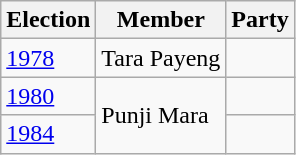<table class="wikitable sortable">
<tr>
<th>Election</th>
<th>Member</th>
<th colspan=2>Party</th>
</tr>
<tr>
<td><a href='#'>1978</a></td>
<td>Tara Payeng</td>
<td></td>
</tr>
<tr>
<td><a href='#'>1980</a></td>
<td rowspan=2>Punji Mara</td>
<td></td>
</tr>
<tr>
<td><a href='#'>1984</a></td>
<td></td>
</tr>
</table>
